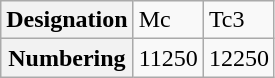<table class="wikitable">
<tr>
<th>Designation</th>
<td>Mc</td>
<td>Tc3</td>
</tr>
<tr>
<th>Numbering</th>
<td>11250</td>
<td>12250</td>
</tr>
</table>
